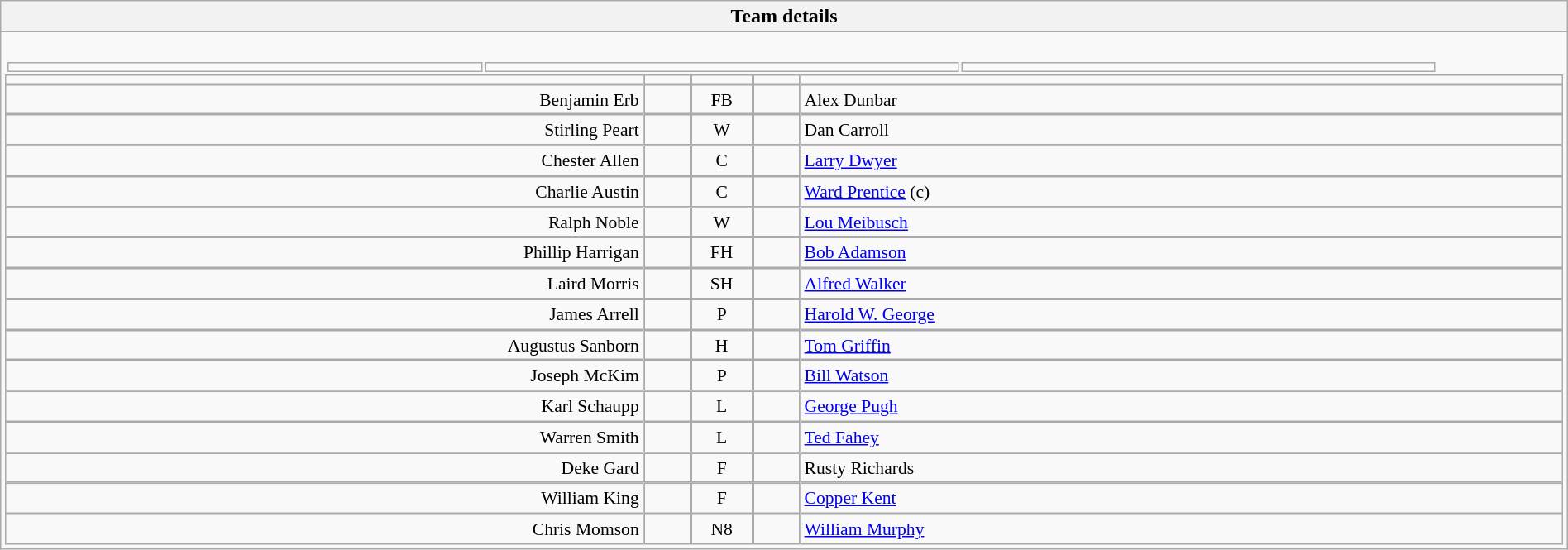<table class="wikitable collapsible collapsed" style="width:100%">
<tr>
<th>Team details</th>
</tr>
<tr>
<td><br><table width=92% |>
<tr>
<td></td>
<td></td>
<td></td>
</tr>
</table>
<table width="100%" cellspacing="0" cellpadding="0" align="center" style="font-size: 90%">
<tr>
<td width=41%; text-align=right></td>
<td width=3%; text-align:right></td>
<td width=4%; text-align:center></td>
<td width=3%; text-align:left></td>
<td width=49%; text-align:left></td>
</tr>
<tr>
<td align=right>Benjamin Erb</td>
<td align=right></td>
<td align=center>FB</td>
<td></td>
<td>Alex Dunbar</td>
</tr>
<tr>
<td align=right>Stirling Peart</td>
<td align=right></td>
<td align=center>W</td>
<td></td>
<td>Dan Carroll</td>
</tr>
<tr>
<td align=right>Chester Allen</td>
<td align=right></td>
<td align=center>C</td>
<td></td>
<td><a href='#'>Larry Dwyer</a></td>
</tr>
<tr>
<td align=right>Charlie Austin</td>
<td align=right></td>
<td align=center>C</td>
<td></td>
<td><a href='#'>Ward Prentice</a> (c)</td>
</tr>
<tr>
<td align=right>Ralph Noble</td>
<td align=right></td>
<td align=center>W</td>
<td></td>
<td><a href='#'>Lou Meibusch</a></td>
</tr>
<tr>
<td align=right>Phillip Harrigan</td>
<td align=right></td>
<td align=center>FH</td>
<td></td>
<td><a href='#'>Bob Adamson</a></td>
</tr>
<tr>
<td align=right>Laird Morris</td>
<td align=right></td>
<td align=center>SH</td>
<td></td>
<td><a href='#'>Alfred Walker</a></td>
</tr>
<tr>
<td align=right>James Arrell</td>
<td align=right></td>
<td align=center>P</td>
<td></td>
<td><a href='#'>Harold W. George</a></td>
</tr>
<tr>
<td align=right>Augustus Sanborn</td>
<td align=right></td>
<td align=center>H</td>
<td></td>
<td><a href='#'>Tom Griffin</a></td>
</tr>
<tr>
<td align=right>Joseph McKim</td>
<td align=right></td>
<td align=center>P</td>
<td></td>
<td><a href='#'>Bill Watson</a></td>
</tr>
<tr>
<td align=right>Karl Schaupp</td>
<td align=right></td>
<td align=center>L</td>
<td></td>
<td><a href='#'>George Pugh</a></td>
</tr>
<tr>
<td align=right>Warren Smith</td>
<td align=right></td>
<td align=center>L</td>
<td></td>
<td><a href='#'>Ted Fahey</a></td>
</tr>
<tr>
<td align=right>Deke Gard</td>
<td align=right></td>
<td align=center>F</td>
<td></td>
<td>Rusty Richards</td>
</tr>
<tr>
<td align=right>William King</td>
<td align=right></td>
<td align=center>F</td>
<td></td>
<td><a href='#'>Copper Kent</a></td>
</tr>
<tr>
<td align=right>Chris Momson</td>
<td align=right></td>
<td align=center>N8</td>
<td></td>
<td><a href='#'>William Murphy</a></td>
</tr>
</table>
</td>
</tr>
</table>
